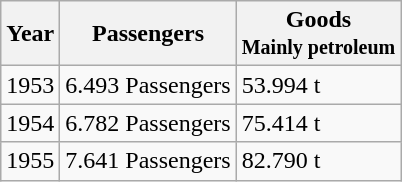<table class="wikitable sortable">
<tr>
<th>Year</th>
<th>Passengers</th>
<th>Goods<br><small>Mainly petroleum</small></th>
</tr>
<tr>
<td>1953</td>
<td>6.493 Passengers</td>
<td>53.994 t</td>
</tr>
<tr>
<td>1954</td>
<td>6.782 Passengers</td>
<td>75.414 t</td>
</tr>
<tr>
<td>1955</td>
<td>7.641 Passengers</td>
<td>82.790 t</td>
</tr>
</table>
